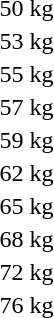<table>
<tr>
<td rowspan=2>50 kg<br></td>
<td rowspan=2></td>
<td rowspan=2></td>
<td></td>
</tr>
<tr>
<td></td>
</tr>
<tr>
<td rowspan=2>53 kg<br></td>
<td rowspan=2></td>
<td rowspan=2></td>
<td></td>
</tr>
<tr>
<td></td>
</tr>
<tr>
<td rowspan=2>55 kg<br></td>
<td rowspan=2></td>
<td rowspan=2></td>
<td></td>
</tr>
<tr>
<td></td>
</tr>
<tr>
<td rowspan=2>57 kg<br></td>
<td rowspan=2></td>
<td rowspan=2></td>
<td></td>
</tr>
<tr>
<td></td>
</tr>
<tr>
<td rowspan=2>59 kg<br></td>
<td rowspan=2></td>
<td rowspan=2></td>
<td></td>
</tr>
<tr>
<td></td>
</tr>
<tr>
<td rowspan=2>62 kg<br></td>
<td rowspan=2></td>
<td rowspan=2></td>
<td></td>
</tr>
<tr>
<td></td>
</tr>
<tr>
<td rowspan=2>65 kg<br></td>
<td rowspan=2></td>
<td rowspan=2></td>
<td></td>
</tr>
<tr>
<td></td>
</tr>
<tr>
<td rowspan=2>68 kg<br></td>
<td rowspan=2></td>
<td rowspan=2></td>
<td></td>
</tr>
<tr>
<td></td>
</tr>
<tr>
<td rowspan=2>72 kg<br></td>
<td rowspan=2></td>
<td rowspan=2></td>
<td></td>
</tr>
<tr>
<td></td>
</tr>
<tr>
<td rowspan=2>76 kg<br></td>
<td rowspan=2></td>
<td rowspan=2></td>
<td></td>
</tr>
<tr>
<td></td>
</tr>
</table>
